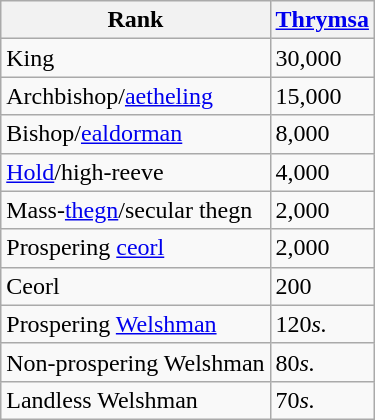<table class="wikitable">
<tr>
<th>Rank</th>
<th><a href='#'>Thrymsa</a></th>
</tr>
<tr>
<td>King</td>
<td>30,000</td>
</tr>
<tr>
<td>Archbishop/<a href='#'>aetheling</a></td>
<td>15,000</td>
</tr>
<tr>
<td>Bishop/<a href='#'>ealdorman</a></td>
<td>8,000</td>
</tr>
<tr>
<td><a href='#'>Hold</a>/high-reeve</td>
<td>4,000</td>
</tr>
<tr>
<td>Mass-<a href='#'>thegn</a>/secular thegn</td>
<td>2,000</td>
</tr>
<tr>
<td>Prospering <a href='#'>ceorl</a></td>
<td>2,000</td>
</tr>
<tr>
<td>Ceorl</td>
<td>200</td>
</tr>
<tr>
<td>Prospering <a href='#'>Welshman</a></td>
<td>120<em>s.</em></td>
</tr>
<tr>
<td>Non-prospering Welshman</td>
<td>80<em>s.</em></td>
</tr>
<tr>
<td>Landless Welshman</td>
<td>70<em>s.</em></td>
</tr>
</table>
